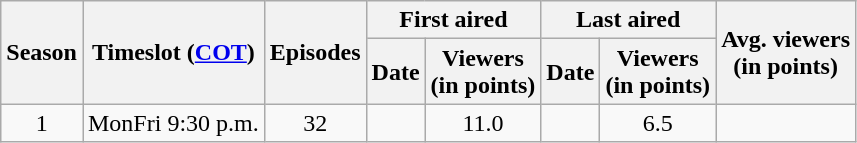<table class="wikitable" style="text-align: center">
<tr>
<th scope="col" rowspan="2">Season</th>
<th scope="col" rowspan="2">Timeslot (<a href='#'>COT</a>)</th>
<th scope="col" rowspan="2">Episodes</th>
<th scope="col" colspan="2">First aired</th>
<th scope="col" colspan="2">Last aired</th>
<th scope="col" rowspan="2">Avg. viewers<br>(in points)</th>
</tr>
<tr>
<th scope="col">Date</th>
<th scope="col">Viewers<br>(in points)</th>
<th scope="col">Date</th>
<th scope="col">Viewers<br>(in points)</th>
</tr>
<tr>
<td rowspan="1">1</td>
<td rowspan="2">MonFri 9:30 p.m.</td>
<td>32</td>
<td></td>
<td>11.0</td>
<td></td>
<td>6.5</td>
<td>  </td>
</tr>
</table>
